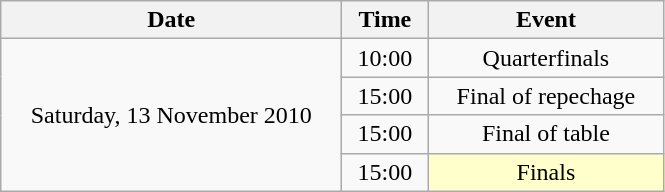<table class = "wikitable" style="text-align:center;">
<tr>
<th width=220>Date</th>
<th width=50>Time</th>
<th width=150>Event</th>
</tr>
<tr>
<td rowspan=4>Saturday, 13 November 2010</td>
<td>10:00</td>
<td>Quarterfinals</td>
</tr>
<tr>
<td>15:00</td>
<td>Final of repechage</td>
</tr>
<tr>
<td>15:00</td>
<td>Final of table</td>
</tr>
<tr>
<td>15:00</td>
<td bgcolor=ffffcc>Finals</td>
</tr>
</table>
